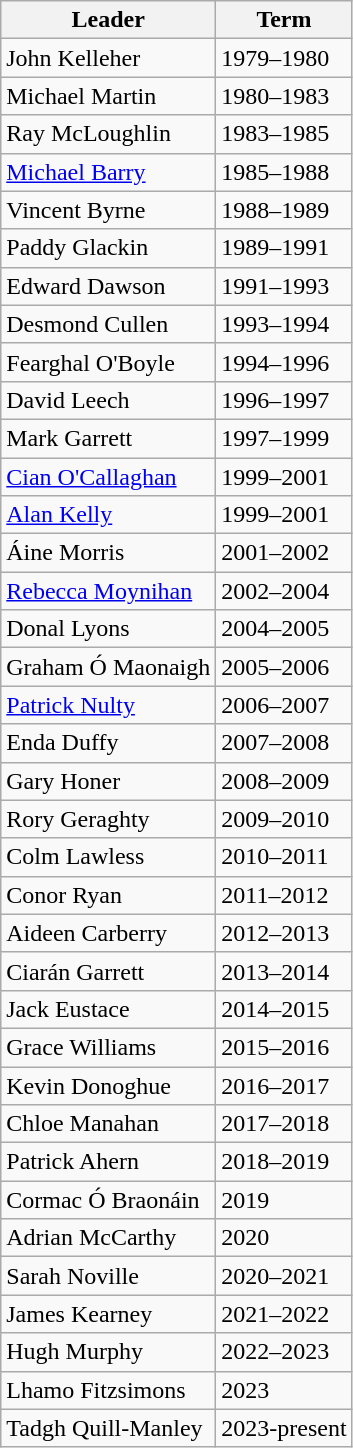<table class="wikitable sortable">
<tr>
<th>Leader</th>
<th>Term</th>
</tr>
<tr>
<td>John Kelleher</td>
<td>1979–1980</td>
</tr>
<tr>
<td>Michael Martin</td>
<td>1980–1983</td>
</tr>
<tr>
<td>Ray McLoughlin</td>
<td>1983–1985</td>
</tr>
<tr>
<td><a href='#'>Michael Barry</a></td>
<td>1985–1988</td>
</tr>
<tr>
<td>Vincent Byrne</td>
<td>1988–1989</td>
</tr>
<tr>
<td>Paddy Glackin</td>
<td>1989–1991</td>
</tr>
<tr>
<td>Edward Dawson</td>
<td>1991–1993</td>
</tr>
<tr>
<td>Desmond Cullen</td>
<td>1993–1994</td>
</tr>
<tr>
<td>Fearghal O'Boyle</td>
<td>1994–1996</td>
</tr>
<tr>
<td>David Leech</td>
<td>1996–1997</td>
</tr>
<tr>
<td>Mark Garrett</td>
<td>1997–1999</td>
</tr>
<tr>
<td><a href='#'>Cian O'Callaghan</a></td>
<td>1999–2001</td>
</tr>
<tr>
<td><a href='#'>Alan Kelly</a></td>
<td>1999–2001</td>
</tr>
<tr>
<td>Áine Morris</td>
<td>2001–2002</td>
</tr>
<tr>
<td><a href='#'>Rebecca Moynihan</a></td>
<td>2002–2004</td>
</tr>
<tr>
<td>Donal Lyons</td>
<td>2004–2005</td>
</tr>
<tr>
<td>Graham Ó Maonaigh</td>
<td>2005–2006</td>
</tr>
<tr>
<td><a href='#'>Patrick Nulty</a></td>
<td>2006–2007</td>
</tr>
<tr>
<td>Enda Duffy</td>
<td>2007–2008</td>
</tr>
<tr>
<td>Gary Honer</td>
<td>2008–2009</td>
</tr>
<tr>
<td>Rory Geraghty</td>
<td>2009–2010</td>
</tr>
<tr>
<td>Colm Lawless</td>
<td>2010–2011</td>
</tr>
<tr>
<td>Conor Ryan</td>
<td>2011–2012</td>
</tr>
<tr>
<td>Aideen Carberry</td>
<td>2012–2013</td>
</tr>
<tr>
<td>Ciarán Garrett</td>
<td>2013–2014</td>
</tr>
<tr>
<td>Jack Eustace</td>
<td>2014–2015</td>
</tr>
<tr>
<td>Grace Williams</td>
<td>2015–2016</td>
</tr>
<tr>
<td>Kevin Donoghue</td>
<td>2016–2017</td>
</tr>
<tr>
<td>Chloe Manahan</td>
<td>2017–2018</td>
</tr>
<tr>
<td>Patrick Ahern</td>
<td>2018–2019</td>
</tr>
<tr>
<td>Cormac Ó Braonáin</td>
<td>2019</td>
</tr>
<tr>
<td>Adrian McCarthy</td>
<td>2020</td>
</tr>
<tr>
<td>Sarah Noville</td>
<td>2020–2021</td>
</tr>
<tr>
<td>James Kearney</td>
<td>2021–2022</td>
</tr>
<tr>
<td>Hugh Murphy</td>
<td>2022–2023</td>
</tr>
<tr>
<td>Lhamo Fitzsimons</td>
<td>2023</td>
</tr>
<tr>
<td>Tadgh Quill-Manley</td>
<td>2023-present</td>
</tr>
</table>
